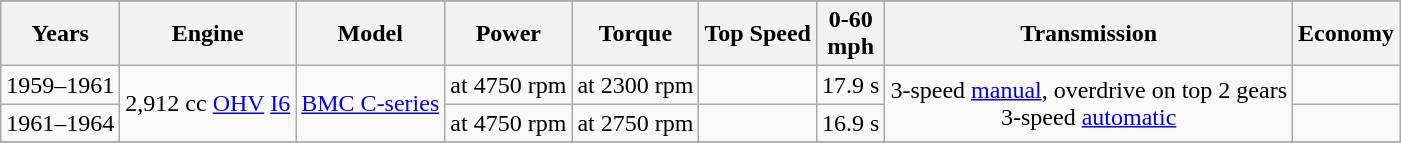<table class="wikitable" style="text-align:center;">
<tr>
</tr>
<tr style="background:#dcdcdc; text-align:center; vertical-align:middle;">
<th>Years</th>
<th>Engine</th>
<th>Model</th>
<th>Power</th>
<th>Torque</th>
<th>Top Speed</th>
<th>0-60<br>mph</th>
<th>Transmission</th>
<th>Economy</th>
</tr>
<tr>
<td>1959–1961</td>
<td rowspan=2>2,912 cc <a href='#'>OHV</a> <a href='#'>I6</a></td>
<td rowspan=2><a href='#'>BMC C-series</a></td>
<td> at 4750 rpm</td>
<td> at 2300 rpm</td>
<td></td>
<td>17.9 s</td>
<td rowspan=2>3-speed <a href='#'>manual</a>, overdrive on top 2 gears<br>3-speed <a href='#'>automatic</a></td>
<td></td>
</tr>
<tr>
<td>1961–1964</td>
<td> at 4750 rpm</td>
<td> at 2750 rpm</td>
<td></td>
<td>16.9 s</td>
<td></td>
</tr>
<tr>
</tr>
</table>
